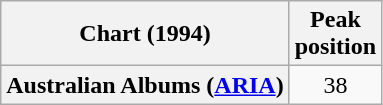<table class="wikitable plainrowheaders" style="text-align:center">
<tr>
<th scope="col">Chart (1994)</th>
<th scope="col">Peak<br>position</th>
</tr>
<tr>
<th scope="row">Australian Albums (<a href='#'>ARIA</a>)</th>
<td>38</td>
</tr>
</table>
